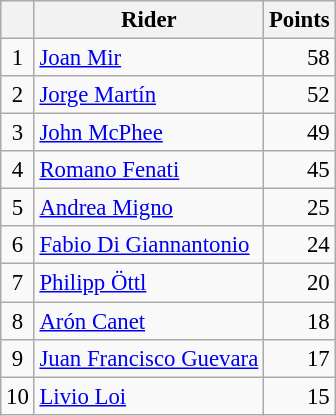<table class="wikitable" style="font-size: 95%;">
<tr>
<th></th>
<th>Rider</th>
<th>Points</th>
</tr>
<tr>
<td align=center>1</td>
<td> <a href='#'>Joan Mir</a></td>
<td align=right>58</td>
</tr>
<tr>
<td align=center>2</td>
<td> <a href='#'>Jorge Martín</a></td>
<td align=right>52</td>
</tr>
<tr>
<td align=center>3</td>
<td> <a href='#'>John McPhee</a></td>
<td align=right>49</td>
</tr>
<tr>
<td align=center>4</td>
<td> <a href='#'>Romano Fenati</a></td>
<td align=right>45</td>
</tr>
<tr>
<td align=center>5</td>
<td> <a href='#'>Andrea Migno</a></td>
<td align=right>25</td>
</tr>
<tr>
<td align=center>6</td>
<td> <a href='#'>Fabio Di Giannantonio</a></td>
<td align=right>24</td>
</tr>
<tr>
<td align=center>7</td>
<td> <a href='#'>Philipp Öttl</a></td>
<td align=right>20</td>
</tr>
<tr>
<td align=center>8</td>
<td> <a href='#'>Arón Canet</a></td>
<td align=right>18</td>
</tr>
<tr>
<td align=center>9</td>
<td> <a href='#'>Juan Francisco Guevara</a></td>
<td align=right>17</td>
</tr>
<tr>
<td align=center>10</td>
<td> <a href='#'>Livio Loi</a></td>
<td align=right>15</td>
</tr>
</table>
